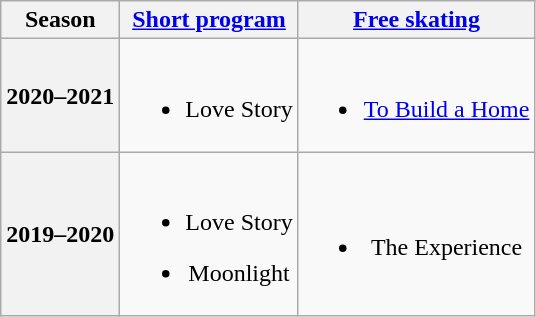<table class=wikitable style=text-align:center>
<tr>
<th>Season</th>
<th><a href='#'>Short program</a></th>
<th><a href='#'>Free skating</a></th>
</tr>
<tr>
<th>2020–2021<br></th>
<td><br><ul><li>Love Story<br></li></ul></td>
<td><br><ul><li><a href='#'>To Build a Home</a><br></li></ul></td>
</tr>
<tr>
<th>2019–2020<br></th>
<td><br><ul><li>Love Story<br></li></ul><ul><li>Moonlight<br></li></ul></td>
<td><br><ul><li>The Experience<br></li></ul></td>
</tr>
</table>
